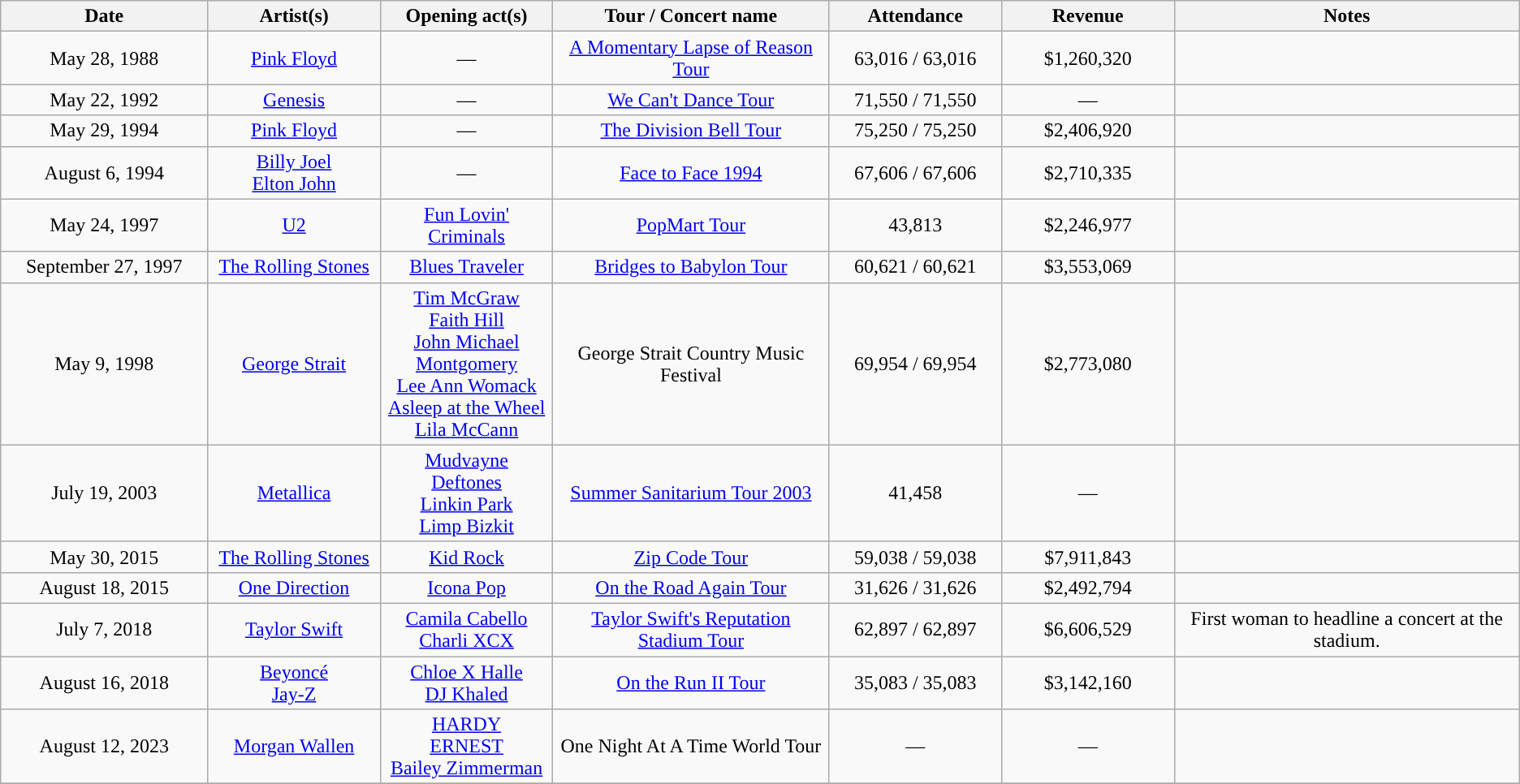<table class="wikitable" style="text-align:center">
<tr>
<th width=12%>Date</th>
<th width=10%>Artist(s)</th>
<th width=10%>Opening act(s)</th>
<th width=16%>Tour / Concert name</th>
<th width=10%>Attendance</th>
<th width=10%>Revenue</th>
<th width=20%>Notes</th>
</tr>
<tr>
<td>May 28, 1988</td>
<td><a href='#'>Pink Floyd</a></td>
<td>—</td>
<td><a href='#'>A Momentary Lapse of Reason Tour</a></td>
<td>63,016 / 63,016</td>
<td>$1,260,320</td>
<td></td>
</tr>
<tr>
<td>May 22, 1992</td>
<td><a href='#'>Genesis</a></td>
<td>—</td>
<td><a href='#'>We Can't Dance Tour</a></td>
<td>71,550 / 71,550</td>
<td>—</td>
<td></td>
</tr>
<tr>
<td>May 29, 1994</td>
<td><a href='#'>Pink Floyd</a></td>
<td>—</td>
<td><a href='#'>The Division Bell Tour</a></td>
<td>75,250 / 75,250</td>
<td>$2,406,920</td>
<td></td>
</tr>
<tr>
<td>August 6, 1994</td>
<td><a href='#'>Billy Joel</a><br><a href='#'>Elton John</a></td>
<td>—</td>
<td><a href='#'>Face to Face 1994</a></td>
<td>67,606 / 67,606</td>
<td>$2,710,335</td>
<td></td>
</tr>
<tr>
<td>May 24, 1997</td>
<td><a href='#'>U2</a></td>
<td><a href='#'>Fun Lovin' Criminals</a></td>
<td><a href='#'>PopMart Tour</a></td>
<td>43,813</td>
<td>$2,246,977</td>
<td></td>
</tr>
<tr>
<td>September 27, 1997</td>
<td><a href='#'>The Rolling Stones</a></td>
<td><a href='#'>Blues Traveler</a></td>
<td><a href='#'>Bridges to Babylon Tour</a></td>
<td>60,621 / 60,621</td>
<td>$3,553,069</td>
<td></td>
</tr>
<tr>
<td>May 9, 1998</td>
<td><a href='#'>George Strait</a></td>
<td><a href='#'>Tim McGraw</a><br><a href='#'>Faith Hill</a><br><a href='#'>John Michael Montgomery</a><br><a href='#'>Lee Ann Womack</a><br><a href='#'>Asleep at the Wheel</a><br><a href='#'>Lila McCann</a></td>
<td>George Strait Country Music Festival</td>
<td>69,954 / 69,954</td>
<td>$2,773,080</td>
<td></td>
</tr>
<tr>
<td>July 19, 2003</td>
<td><a href='#'>Metallica</a></td>
<td><a href='#'>Mudvayne</a><br><a href='#'>Deftones</a><br><a href='#'>Linkin Park</a><br><a href='#'>Limp Bizkit</a></td>
<td><a href='#'>Summer Sanitarium Tour 2003</a></td>
<td>41,458</td>
<td>—</td>
<td></td>
</tr>
<tr>
<td>May 30, 2015</td>
<td><a href='#'>The Rolling Stones</a></td>
<td><a href='#'>Kid Rock</a></td>
<td><a href='#'>Zip Code Tour</a></td>
<td>59,038 / 59,038</td>
<td>$7,911,843</td>
<td></td>
</tr>
<tr>
<td>August 18, 2015</td>
<td><a href='#'>One Direction</a></td>
<td><a href='#'>Icona Pop</a></td>
<td><a href='#'>On the Road Again Tour</a></td>
<td>31,626 / 31,626</td>
<td>$2,492,794</td>
<td></td>
</tr>
<tr>
<td>July 7, 2018</td>
<td><a href='#'>Taylor Swift</a></td>
<td><a href='#'>Camila Cabello</a><br><a href='#'>Charli XCX</a></td>
<td><a href='#'>Taylor Swift's Reputation Stadium Tour</a></td>
<td>62,897 / 62,897</td>
<td>$6,606,529</td>
<td>First woman to headline a concert at the stadium.</td>
</tr>
<tr>
<td>August 16, 2018</td>
<td><a href='#'>Beyoncé</a><br><a href='#'>Jay-Z</a></td>
<td><a href='#'>Chloe X Halle</a><br><a href='#'>DJ Khaled</a></td>
<td><a href='#'>On the Run II Tour</a></td>
<td>35,083 / 35,083</td>
<td>$3,142,160</td>
<td></td>
</tr>
<tr>
<td>August 12, 2023</td>
<td><a href='#'>Morgan Wallen</a></td>
<td><a href='#'>HARDY</a> <br> <a href='#'>ERNEST</a> <br> <a href='#'>Bailey Zimmerman</a></td>
<td>One Night At A Time World Tour</td>
<td>—</td>
<td>—</td>
<td></td>
</tr>
<tr>
</tr>
</table>
